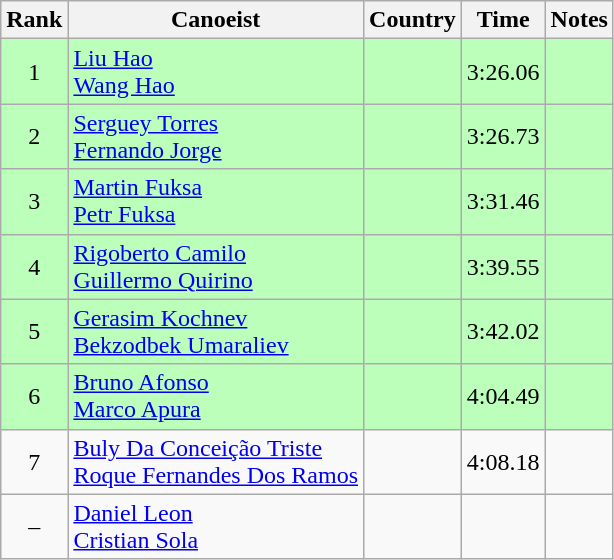<table class="wikitable" style="text-align:center">
<tr>
<th>Rank</th>
<th>Canoeist</th>
<th>Country</th>
<th>Time</th>
<th>Notes</th>
</tr>
<tr bgcolor=bbffbb>
<td>1</td>
<td align="left"><a href='#'>Liu Hao</a><br><a href='#'>Wang Hao</a></td>
<td align="left"></td>
<td>3:26.06</td>
<td></td>
</tr>
<tr bgcolor=bbffbb>
<td>2</td>
<td align="left"><a href='#'>Serguey Torres</a><br><a href='#'>Fernando Jorge</a></td>
<td align="left"></td>
<td>3:26.73</td>
<td></td>
</tr>
<tr bgcolor=bbffbb>
<td>3</td>
<td align="left"><a href='#'>Martin Fuksa</a><br><a href='#'>Petr Fuksa</a></td>
<td align="left"></td>
<td>3:31.46</td>
<td></td>
</tr>
<tr bgcolor=bbffbb>
<td>4</td>
<td align="left"><a href='#'>Rigoberto Camilo</a><br><a href='#'>Guillermo Quirino</a></td>
<td align="left"></td>
<td>3:39.55</td>
<td></td>
</tr>
<tr bgcolor=bbffbb>
<td>5</td>
<td align="left"><a href='#'>Gerasim Kochnev</a><br><a href='#'>Bekzodbek Umaraliev</a></td>
<td align="left"></td>
<td>3:42.02</td>
<td></td>
</tr>
<tr bgcolor=bbffbb>
<td>6</td>
<td align="left"><a href='#'>Bruno Afonso</a><br><a href='#'>Marco Apura</a></td>
<td align="left"></td>
<td>4:04.49</td>
<td></td>
</tr>
<tr>
<td>7</td>
<td align="left"><a href='#'>Buly Da Conceição Triste</a><br><a href='#'>Roque Fernandes Dos Ramos</a></td>
<td align="left"></td>
<td>4:08.18</td>
<td></td>
</tr>
<tr>
<td>–</td>
<td align="left"><a href='#'>Daniel Leon</a><br><a href='#'>Cristian Sola</a></td>
<td align="left"></td>
<td></td>
<td></td>
</tr>
</table>
